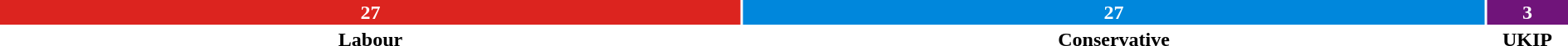<table style="width:100%; text-align:center;">
<tr style="color:white;">
<td style="background:#dc241f; width:47.4%;"><strong>27</strong></td>
<td style="background:#0087dc; width:47.4;"><strong>27</strong></td>
<td style="background:#70147A; width:5.2%;"><strong>3</strong></td>
</tr>
<tr>
<td><span><strong>Labour</strong></span></td>
<td><span><strong>Conservative</strong></span></td>
<td><span><strong>UKIP</strong></span></td>
</tr>
</table>
